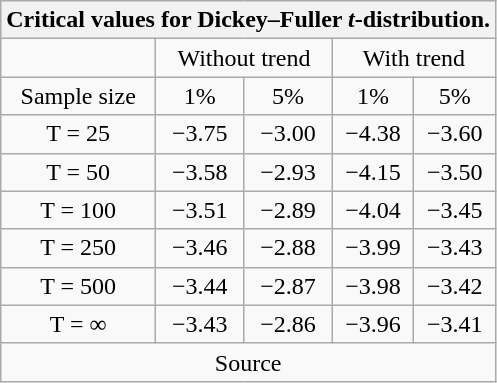<table class="wikitable" style="text-align: center">
<tr>
<th colspan="5">Critical values for Dickey–Fuller <em>t</em>-distribution.</th>
</tr>
<tr>
<td></td>
<td colspan="2">Without trend</td>
<td colspan="2">With trend</td>
</tr>
<tr>
<td>Sample size</td>
<td>1%</td>
<td>5%</td>
<td>1%</td>
<td>5%</td>
</tr>
<tr>
<td>T = 25</td>
<td>−3.75</td>
<td>−3.00</td>
<td>−4.38</td>
<td>−3.60</td>
</tr>
<tr>
<td>T = 50</td>
<td>−3.58</td>
<td>−2.93</td>
<td>−4.15</td>
<td>−3.50</td>
</tr>
<tr>
<td>T = 100</td>
<td>−3.51</td>
<td>−2.89</td>
<td>−4.04</td>
<td>−3.45</td>
</tr>
<tr>
<td>T = 250</td>
<td>−3.46</td>
<td>−2.88</td>
<td>−3.99</td>
<td>−3.43</td>
</tr>
<tr>
<td>T = 500</td>
<td>−3.44</td>
<td>−2.87</td>
<td>−3.98</td>
<td>−3.42</td>
</tr>
<tr>
<td>T = ∞</td>
<td>−3.43</td>
<td>−2.86</td>
<td>−3.96</td>
<td>−3.41</td>
</tr>
<tr>
<td colspan="5">Source</td>
</tr>
</table>
